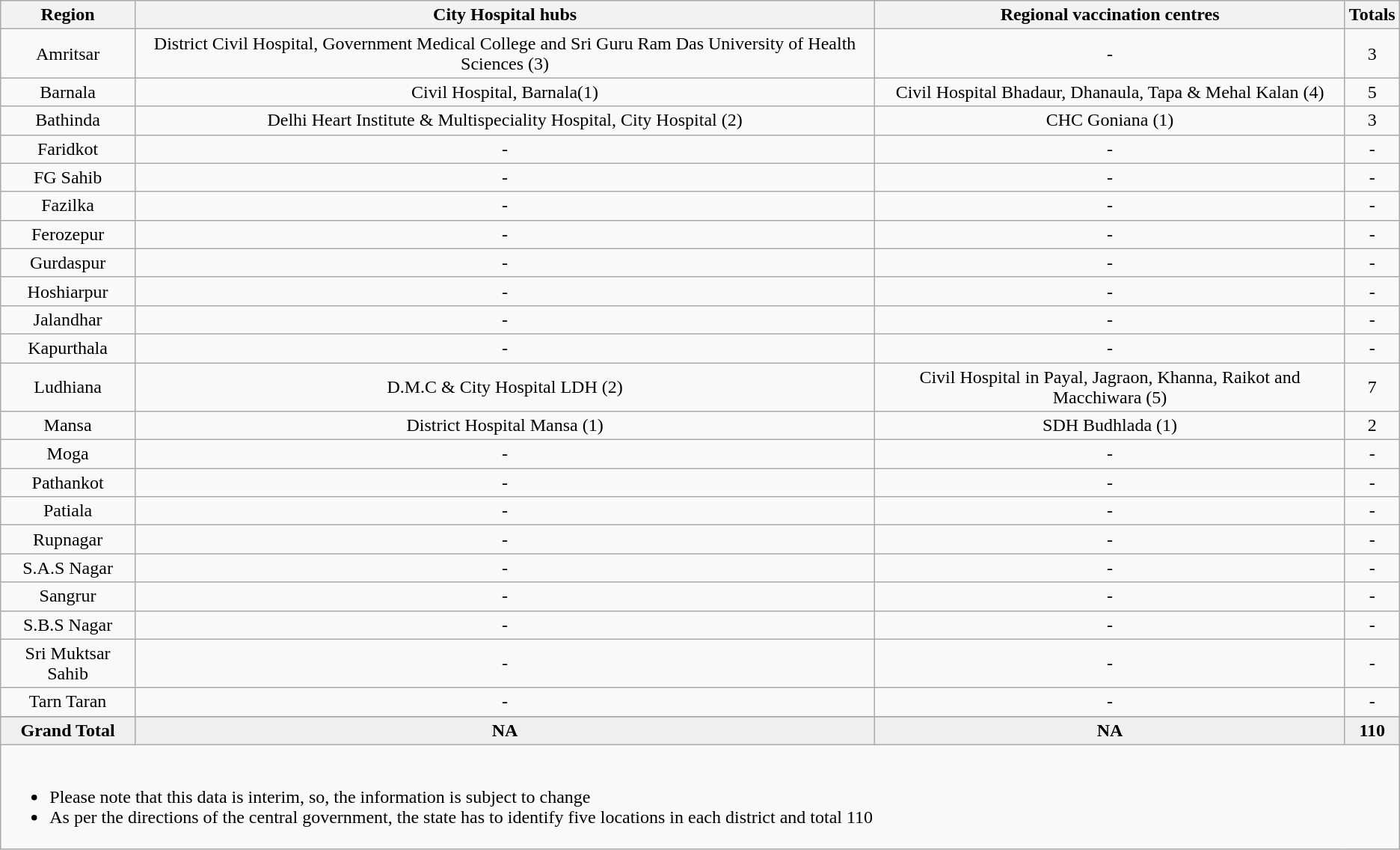<table class="wikitable" style="text-align: center">
<tr>
<th>Region</th>
<th>City Hospital hubs</th>
<th>Regional vaccination centres</th>
<th>Totals</th>
</tr>
<tr>
<td>Amritsar</td>
<td>District Civil Hospital, Government Medical College and Sri Guru Ram Das University of Health Sciences (3)</td>
<td>-</td>
<td>3</td>
</tr>
<tr>
<td>Barnala</td>
<td>Civil Hospital, Barnala(1)</td>
<td>Civil Hospital Bhadaur, Dhanaula, Tapa & Mehal Kalan (4)</td>
<td>5</td>
</tr>
<tr>
<td>Bathinda</td>
<td>Delhi Heart Institute & Multispeciality Hospital, City Hospital (2)</td>
<td>CHC Goniana (1)</td>
<td>3</td>
</tr>
<tr>
<td>Faridkot</td>
<td>-</td>
<td>-</td>
<td>-</td>
</tr>
<tr>
<td>FG Sahib</td>
<td>-</td>
<td>-</td>
<td>-</td>
</tr>
<tr>
<td>Fazilka</td>
<td>-</td>
<td>-</td>
<td>-</td>
</tr>
<tr>
<td>Ferozepur</td>
<td>-</td>
<td>-</td>
<td>-</td>
</tr>
<tr>
<td>Gurdaspur</td>
<td>-</td>
<td>-</td>
<td>-</td>
</tr>
<tr>
<td>Hoshiarpur</td>
<td>-</td>
<td>-</td>
<td>-</td>
</tr>
<tr>
<td>Jalandhar</td>
<td>-</td>
<td>-</td>
<td>-</td>
</tr>
<tr>
<td>Kapurthala</td>
<td>-</td>
<td>-</td>
<td>-</td>
</tr>
<tr>
<td>Ludhiana</td>
<td>D.M.C & City Hospital LDH (2)</td>
<td>Civil Hospital in Payal, Jagraon, Khanna, Raikot and Macchiwara (5)</td>
<td>7</td>
</tr>
<tr>
<td>Mansa</td>
<td>District Hospital Mansa (1)</td>
<td>SDH Budhlada (1)</td>
<td>2</td>
</tr>
<tr>
<td>Moga</td>
<td>-</td>
<td>-</td>
<td>-</td>
</tr>
<tr>
<td>Pathankot</td>
<td>-</td>
<td>-</td>
<td>-</td>
</tr>
<tr>
<td>Patiala</td>
<td>-</td>
<td>-</td>
<td>-</td>
</tr>
<tr>
<td>Rupnagar</td>
<td>-</td>
<td>-</td>
<td>-</td>
</tr>
<tr>
<td>S.A.S Nagar</td>
<td>-</td>
<td>-</td>
<td>-</td>
</tr>
<tr>
<td>Sangrur</td>
<td>-</td>
<td>-</td>
<td>-</td>
</tr>
<tr>
<td>S.B.S Nagar</td>
<td>-</td>
<td>-</td>
<td>-</td>
</tr>
<tr>
<td>Sri Muktsar Sahib</td>
<td>-</td>
<td>-</td>
<td>-</td>
</tr>
<tr>
<td>Tarn Taran</td>
<td>-</td>
<td>-</td>
<td>-</td>
</tr>
<tr>
</tr>
<tr style="background:#efefef;">
<td><strong>Grand Total</strong></td>
<td><strong>NA</strong></td>
<td><strong>NA</strong></td>
<td><strong>110</strong></td>
</tr>
<tr>
<td colspan=4 style="text-align:left"><br><ul><li>Please note that this data is interim, so, the information is subject to change</li><li>As per the directions of the central government, the state has to identify five locations in each district and total 110</li></ul></td>
</tr>
</table>
